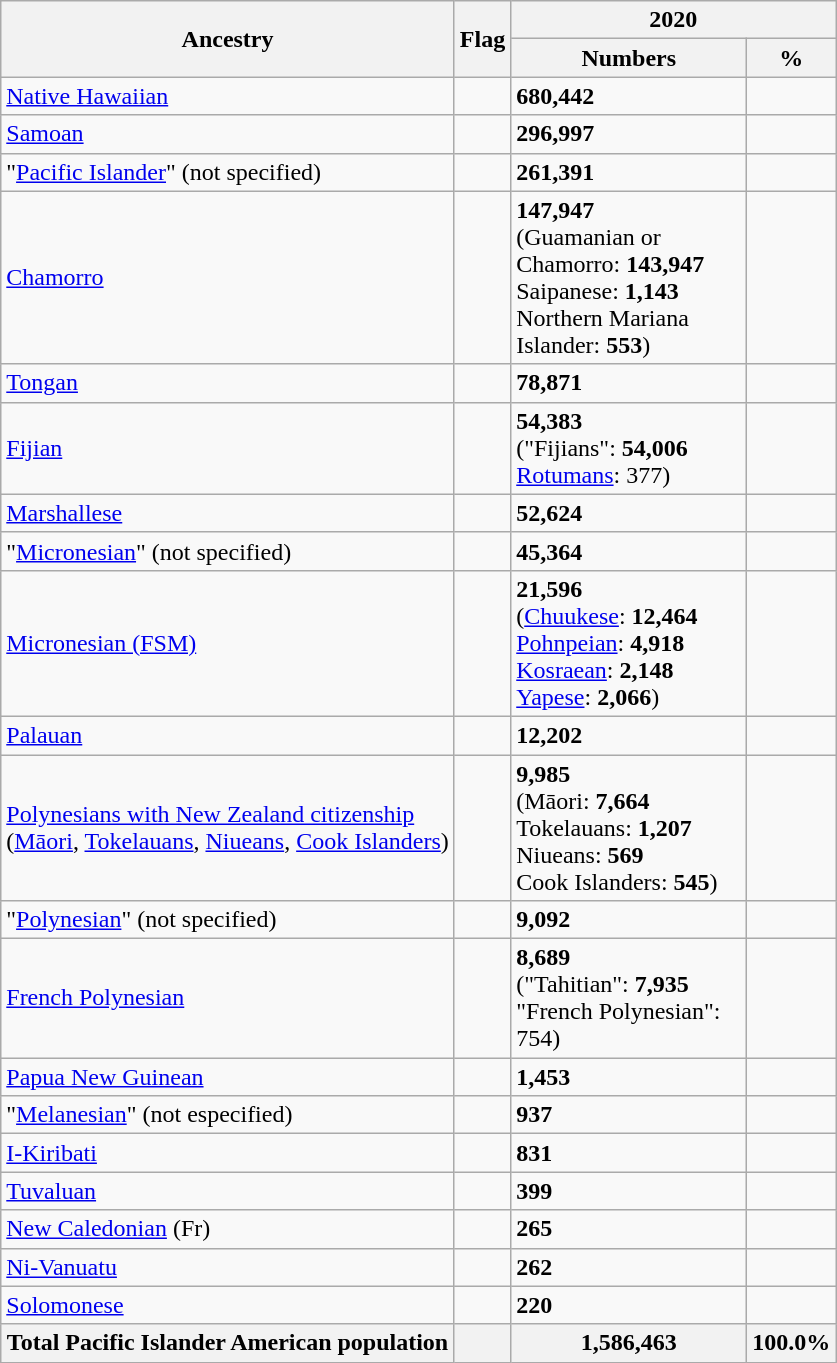<table class="wikitable sortable">
<tr>
<th rowspan=2>Ancestry</th>
<th rowspan=2 class=unsortable>Flag</th>
<th colspan=2>2020</th>
</tr>
<tr>
<th width=150>Numbers</th>
<th>%</th>
</tr>
<tr>
<td><a href='#'>Native Hawaiian</a></td>
<td></td>
<td><strong>680,442</strong></td>
<td></td>
</tr>
<tr>
<td><a href='#'>Samoan</a></td>
<td> </td>
<td><strong>296,997</strong></td>
<td></td>
</tr>
<tr>
<td>"<a href='#'>Pacific Islander</a>" (not specified)</td>
<td></td>
<td><strong>261,391</strong></td>
<td></td>
</tr>
<tr>
<td><a href='#'>Chamorro</a></td>
<td> </td>
<td><strong>147,947</strong><br> (Guamanian or Chamorro: <strong>143,947</strong><br> Saipanese: <strong>1,143</strong><br> Northern Mariana Islander: <strong>553</strong>)</td>
<td></td>
</tr>
<tr>
<td><a href='#'>Tongan</a></td>
<td></td>
<td><strong>78,871</strong></td>
<td></td>
</tr>
<tr>
<td><a href='#'>Fijian</a></td>
<td></td>
<td><strong>54,383</strong> <br>("Fijians": <strong>54,006</strong><br> <a href='#'>Rotumans</a>: 377)</td>
<td></td>
</tr>
<tr>
<td><a href='#'>Marshallese</a></td>
<td></td>
<td><strong>52,624</strong></td>
<td></td>
</tr>
<tr>
<td>"<a href='#'>Micronesian</a>" (not specified)</td>
<td></td>
<td><strong>45,364</strong></td>
<td></td>
</tr>
<tr>
<td><a href='#'>Micronesian (FSM)</a></td>
<td></td>
<td><strong>21,596</strong> <br>(<a href='#'>Chuukese</a>: <strong>12,464</strong><br> <a href='#'>Pohnpeian</a>: <strong>4,918</strong><br> <a href='#'>Kosraean</a>: <strong>2,148</strong><br> <a href='#'>Yapese</a>: <strong>2,066</strong>)</td>
<td></td>
</tr>
<tr>
<td><a href='#'>Palauan</a></td>
<td></td>
<td><strong>12,202</strong></td>
<td></td>
</tr>
<tr>
<td><a href='#'>Polynesians with New Zealand citizenship</a><br>(<a href='#'>Māori</a>, <a href='#'>Tokelauans</a>, <a href='#'>Niueans</a>, <a href='#'>Cook Islanders</a>)</td>
<td>   </td>
<td><strong>9,985</strong> <br>(Māori: <strong>7,664</strong><br> Tokelauans: <strong>1,207</strong> <br> Niueans: <strong>569</strong><br> Cook Islanders: <strong>545</strong>)</td>
<td></td>
</tr>
<tr>
<td>"<a href='#'>Polynesian</a>" (not specified)</td>
<td></td>
<td><strong>9,092</strong></td>
<td></td>
</tr>
<tr>
<td><a href='#'>French Polynesian</a></td>
<td></td>
<td><strong>8,689</strong> <br>("Tahitian": <strong>7,935</strong><br> "French Polynesian": 754)</td>
<td></td>
</tr>
<tr>
<td><a href='#'>Papua New Guinean</a></td>
<td></td>
<td><strong>1,453</strong></td>
<td></td>
</tr>
<tr>
<td>"<a href='#'>Melanesian</a>" (not especified)</td>
<td></td>
<td><strong>937</strong></td>
<td></td>
</tr>
<tr>
<td><a href='#'>I-Kiribati</a></td>
<td></td>
<td><strong>831</strong></td>
<td></td>
</tr>
<tr>
<td><a href='#'>Tuvaluan</a></td>
<td></td>
<td><strong>399</strong></td>
<td></td>
</tr>
<tr>
<td><a href='#'>New Caledonian</a> (Fr)</td>
<td></td>
<td><strong>265</strong></td>
<td></td>
</tr>
<tr>
<td><a href='#'>Ni-Vanuatu</a></td>
<td></td>
<td><strong>262</strong></td>
<td></td>
</tr>
<tr>
<td><a href='#'>Solomonese</a></td>
<td></td>
<td><strong>220</strong></td>
<td></td>
</tr>
<tr>
<th>Total Pacific Islander American population</th>
<th></th>
<th><strong>1,586,463</strong></th>
<th>100.0%</th>
</tr>
</table>
